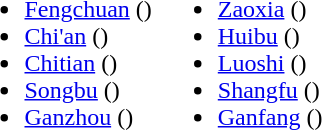<table>
<tr>
<td valign="top"><br><ul><li><a href='#'>Fengchuan</a> ()</li><li><a href='#'>Chi'an</a> ()</li><li><a href='#'>Chitian</a> ()</li><li><a href='#'>Songbu</a> ()</li><li><a href='#'>Ganzhou</a> ()</li></ul></td>
<td valign="top"><br><ul><li><a href='#'>Zaoxia</a> ()</li><li><a href='#'>Huibu</a> ()</li><li><a href='#'>Luoshi</a> ()</li><li><a href='#'>Shangfu</a> ()</li><li><a href='#'>Ganfang</a> ()</li></ul></td>
</tr>
</table>
